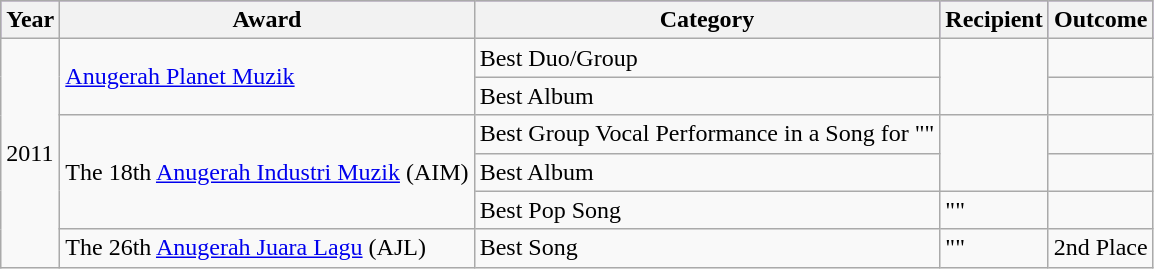<table class="wikitable">
<tr style="background:#96c; text-align:center;">
<th style="text-align:center;">Year</th>
<th>Award</th>
<th>Category</th>
<th>Recipient</th>
<th>Outcome</th>
</tr>
<tr>
<td rowspan="6">2011</td>
<td rowspan="2"><a href='#'>Anugerah Planet Muzik</a></td>
<td>Best Duo/Group</td>
<td rowspan="2"></td>
<td></td>
</tr>
<tr>
<td>Best Album</td>
<td></td>
</tr>
<tr>
<td rowspan="3">The 18th <a href='#'>Anugerah Industri Muzik</a> (AIM) </td>
<td>Best Group Vocal Performance in a Song for ""</td>
<td rowspan="2"></td>
<td></td>
</tr>
<tr>
<td>Best Album</td>
<td></td>
</tr>
<tr>
<td>Best Pop Song</td>
<td>""</td>
<td></td>
</tr>
<tr>
<td rowspan="1">The 26th <a href='#'>Anugerah Juara Lagu</a> (AJL) </td>
<td>Best Song</td>
<td>""</td>
<td>2nd Place</td>
</tr>
</table>
